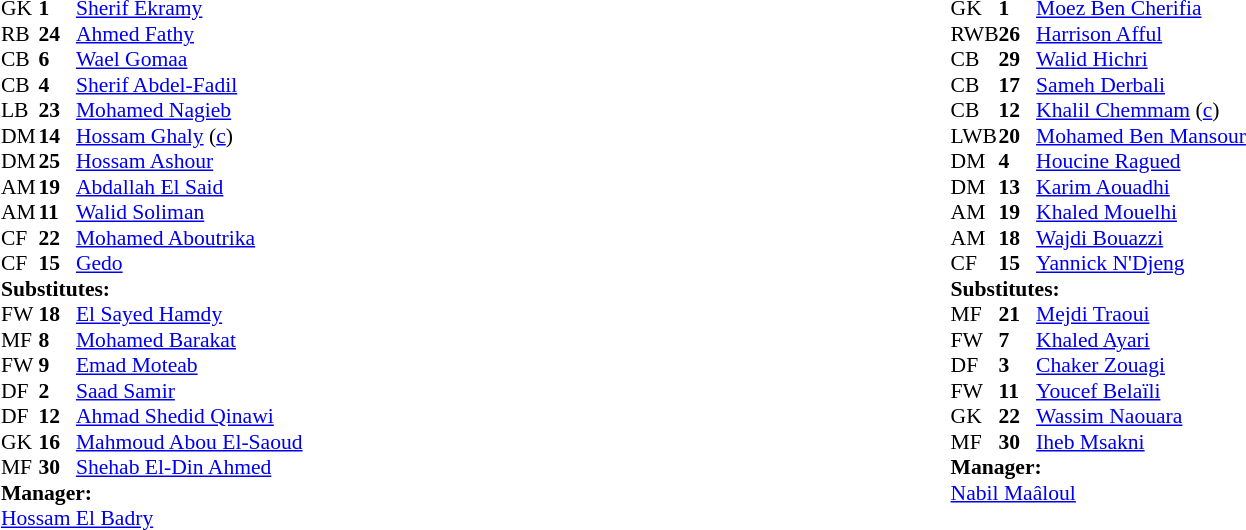<table width=100%>
<tr>
<td valign="top" width="50%"><br><table style="font-size:90%" cellspacing="0" cellpadding="0" align=center>
<tr>
<th width=25></th>
<th width=25></th>
</tr>
<tr>
<td>GK</td>
<td><strong>1</strong></td>
<td> <a href='#'>Sherif Ekramy</a></td>
</tr>
<tr>
<td>RB</td>
<td><strong>24</strong></td>
<td> <a href='#'>Ahmed Fathy</a></td>
<td></td>
</tr>
<tr>
<td>CB</td>
<td><strong>6</strong></td>
<td> <a href='#'>Wael Gomaa</a></td>
</tr>
<tr>
<td>CB</td>
<td><strong>4</strong></td>
<td> <a href='#'>Sherif Abdel-Fadil</a></td>
<td></td>
<td></td>
</tr>
<tr>
<td>LB</td>
<td><strong>23</strong></td>
<td> <a href='#'>Mohamed Nagieb</a></td>
</tr>
<tr>
<td>DM</td>
<td><strong>14</strong></td>
<td> <a href='#'>Hossam Ghaly</a> (<a href='#'>c</a>)</td>
<td></td>
<td></td>
</tr>
<tr>
<td>DM</td>
<td><strong>25</strong></td>
<td> <a href='#'>Hossam Ashour</a></td>
</tr>
<tr>
<td>AM</td>
<td><strong>19</strong></td>
<td> <a href='#'>Abdallah El Said</a></td>
</tr>
<tr>
<td>AM</td>
<td><strong>11</strong></td>
<td> <a href='#'>Walid Soliman</a></td>
</tr>
<tr>
<td>CF</td>
<td><strong>22</strong></td>
<td> <a href='#'>Mohamed Aboutrika</a></td>
</tr>
<tr>
<td>CF</td>
<td><strong>15</strong></td>
<td> <a href='#'>Gedo</a></td>
<td></td>
<td></td>
</tr>
<tr>
<td colspan=3><strong>Substitutes:</strong></td>
</tr>
<tr>
<td>FW</td>
<td><strong>18</strong></td>
<td> <a href='#'>El Sayed Hamdy</a></td>
<td></td>
<td></td>
</tr>
<tr>
<td>MF</td>
<td><strong>8</strong></td>
<td> <a href='#'>Mohamed Barakat</a></td>
<td></td>
<td></td>
</tr>
<tr>
<td>FW</td>
<td><strong>9</strong></td>
<td> <a href='#'>Emad Moteab</a></td>
<td></td>
<td></td>
</tr>
<tr>
<td>DF</td>
<td><strong>2</strong></td>
<td> <a href='#'>Saad Samir</a></td>
</tr>
<tr>
<td>DF</td>
<td><strong>12</strong></td>
<td> <a href='#'>Ahmad Shedid Qinawi</a></td>
</tr>
<tr>
<td>GK</td>
<td><strong>16</strong></td>
<td> <a href='#'>Mahmoud Abou El-Saoud</a></td>
</tr>
<tr>
<td>MF</td>
<td><strong>30</strong></td>
<td> <a href='#'>Shehab El-Din Ahmed</a></td>
</tr>
<tr>
<td colspan=3><strong>Manager:</strong></td>
</tr>
<tr>
<td colspan=4> <a href='#'>Hossam El Badry</a></td>
</tr>
</table>
</td>
<td valign="top" width="50%"><br><table style="font-size:90%" cellspacing="0" cellpadding="0" align=center>
<tr>
<th width=25></th>
<th width=25></th>
</tr>
<tr>
<td>GK</td>
<td><strong>1</strong></td>
<td> <a href='#'>Moez Ben Cherifia</a></td>
</tr>
<tr>
<td>RWB</td>
<td><strong>26</strong></td>
<td> <a href='#'>Harrison Afful</a></td>
<td></td>
<td></td>
</tr>
<tr>
<td>CB</td>
<td><strong>29</strong></td>
<td> <a href='#'>Walid Hichri</a></td>
</tr>
<tr>
<td>CB</td>
<td><strong>17</strong></td>
<td> <a href='#'>Sameh Derbali</a></td>
<td></td>
</tr>
<tr>
<td>CB</td>
<td><strong>12</strong></td>
<td> <a href='#'>Khalil Chemmam</a> (<a href='#'>c</a>)</td>
<td></td>
</tr>
<tr>
<td>LWB</td>
<td><strong>20</strong></td>
<td> <a href='#'>Mohamed Ben Mansour</a></td>
</tr>
<tr>
<td>DM</td>
<td><strong>4</strong></td>
<td> <a href='#'>Houcine Ragued</a></td>
<td></td>
<td></td>
</tr>
<tr>
<td>DM</td>
<td><strong>13</strong></td>
<td> <a href='#'>Karim Aouadhi</a></td>
<td></td>
</tr>
<tr>
<td>AM</td>
<td><strong>19</strong></td>
<td> <a href='#'>Khaled Mouelhi</a></td>
</tr>
<tr>
<td>AM</td>
<td><strong>18</strong></td>
<td> <a href='#'>Wajdi Bouazzi</a></td>
</tr>
<tr>
<td>CF</td>
<td><strong>15</strong></td>
<td> <a href='#'>Yannick N'Djeng</a></td>
<td></td>
<td></td>
</tr>
<tr>
<td colspan=3><strong>Substitutes:</strong></td>
</tr>
<tr>
<td>MF</td>
<td><strong>21</strong></td>
<td> <a href='#'>Mejdi Traoui</a></td>
<td></td>
<td></td>
</tr>
<tr>
<td>FW</td>
<td><strong>7</strong></td>
<td> <a href='#'>Khaled Ayari</a></td>
<td></td>
<td></td>
</tr>
<tr>
<td>DF</td>
<td><strong>3</strong></td>
<td> <a href='#'>Chaker Zouagi</a></td>
<td></td>
<td></td>
</tr>
<tr>
<td>FW</td>
<td><strong>11</strong></td>
<td> <a href='#'>Youcef Belaïli</a></td>
</tr>
<tr>
<td>GK</td>
<td><strong>22</strong></td>
<td> <a href='#'>Wassim Naouara</a></td>
</tr>
<tr>
<td>MF</td>
<td><strong>30</strong></td>
<td> <a href='#'>Iheb Msakni</a></td>
</tr>
<tr>
<td colspan=3><strong>Manager:</strong></td>
</tr>
<tr>
<td colspan=4> <a href='#'>Nabil Maâloul</a></td>
</tr>
</table>
</td>
</tr>
</table>
